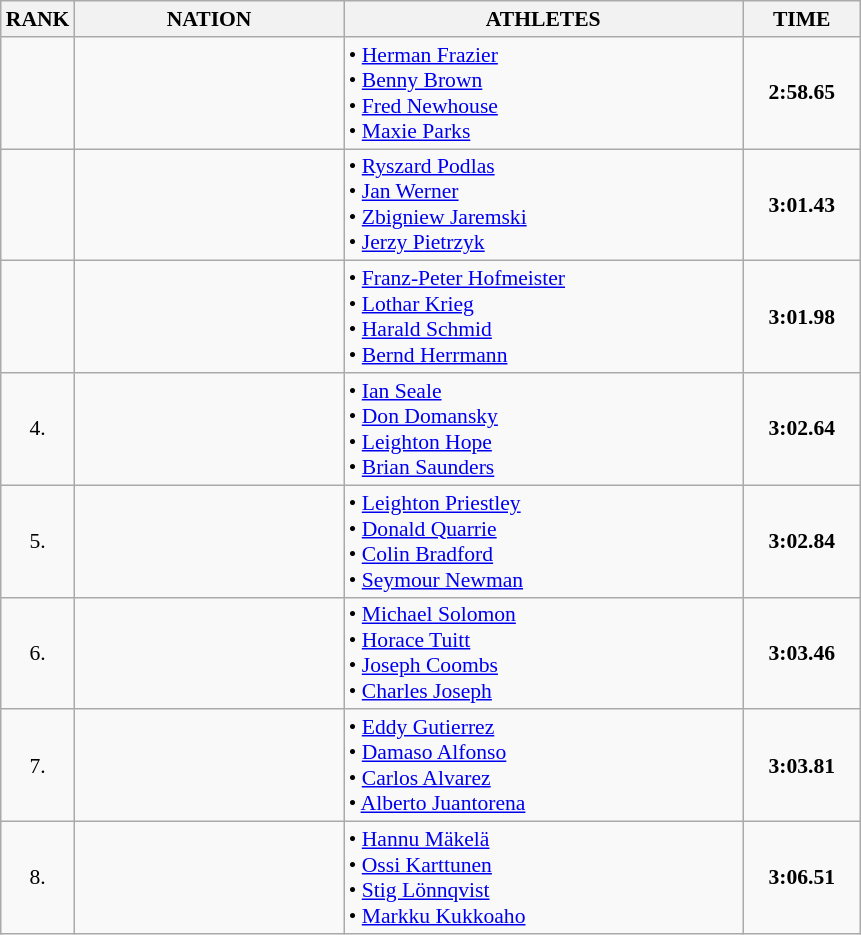<table class="wikitable" style="border-collapse: collapse; font-size: 90%;">
<tr>
<th>RANK</th>
<th style="width: 12em">NATION</th>
<th style="width: 18em">ATHLETES</th>
<th style="width: 5em">TIME</th>
</tr>
<tr>
<td align="center"></td>
<td align="center"></td>
<td>• <a href='#'>Herman Frazier</a><br>• <a href='#'>Benny Brown</a><br>• <a href='#'>Fred Newhouse</a><br>• <a href='#'>Maxie Parks</a></td>
<td align="center"><strong>2:58.65</strong></td>
</tr>
<tr>
<td align="center"></td>
<td align="center"></td>
<td>• <a href='#'>Ryszard Podlas</a><br>• <a href='#'>Jan Werner</a><br>• <a href='#'>Zbigniew Jaremski</a><br>• <a href='#'>Jerzy Pietrzyk</a></td>
<td align="center"><strong>3:01.43</strong></td>
</tr>
<tr>
<td align="center"></td>
<td align="center"></td>
<td>• <a href='#'>Franz-Peter Hofmeister</a><br>• <a href='#'>Lothar Krieg</a><br>• <a href='#'>Harald Schmid</a><br>• <a href='#'>Bernd Herrmann</a></td>
<td align="center"><strong>3:01.98</strong></td>
</tr>
<tr>
<td align="center">4.</td>
<td align="center"></td>
<td>• <a href='#'>Ian Seale</a><br>• <a href='#'>Don Domansky</a><br>• <a href='#'>Leighton Hope</a><br>• <a href='#'>Brian Saunders</a></td>
<td align="center"><strong>3:02.64</strong></td>
</tr>
<tr>
<td align="center">5.</td>
<td align="center"></td>
<td>• <a href='#'>Leighton Priestley</a><br>• <a href='#'>Donald Quarrie</a><br>• <a href='#'>Colin Bradford</a><br>• <a href='#'>Seymour Newman</a></td>
<td align="center"><strong>3:02.84</strong></td>
</tr>
<tr>
<td align="center">6.</td>
<td align="center"></td>
<td>• <a href='#'>Michael Solomon</a><br>• <a href='#'>Horace Tuitt</a><br>• <a href='#'>Joseph Coombs</a><br>• <a href='#'>Charles Joseph</a></td>
<td align="center"><strong>3:03.46</strong></td>
</tr>
<tr>
<td align="center">7.</td>
<td align="center"></td>
<td>• <a href='#'>Eddy Gutierrez</a><br>• <a href='#'>Damaso Alfonso</a><br>• <a href='#'>Carlos Alvarez</a><br>• <a href='#'>Alberto Juantorena</a></td>
<td align="center"><strong>3:03.81</strong></td>
</tr>
<tr>
<td align="center">8.</td>
<td align="center"></td>
<td>• <a href='#'>Hannu Mäkelä</a><br>• <a href='#'>Ossi Karttunen</a><br>• <a href='#'>Stig Lönnqvist</a><br>• <a href='#'>Markku Kukkoaho</a></td>
<td align="center"><strong>3:06.51</strong></td>
</tr>
</table>
